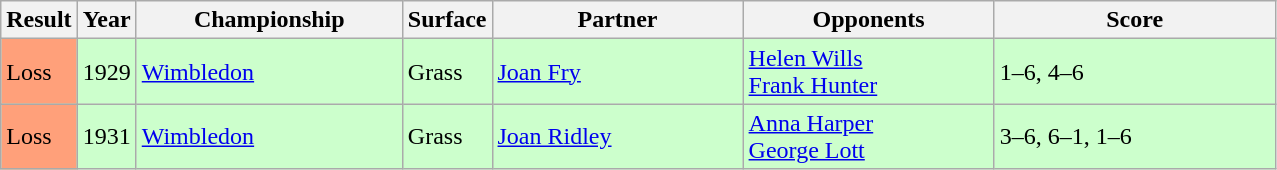<table class='sortable wikitable'>
<tr>
<th style="width:40px">Result</th>
<th style="width:30px">Year</th>
<th style="width:170px">Championship</th>
<th style="width:50px">Surface</th>
<th style="width:160px">Partner</th>
<th style="width:160px">Opponents</th>
<th style="width:180px" class="unsortable">Score</th>
</tr>
<tr style="background:#ccffcc;">
<td style="background:#ffa07a;">Loss</td>
<td>1929</td>
<td><a href='#'>Wimbledon</a></td>
<td>Grass</td>
<td> <a href='#'>Joan Fry</a></td>
<td> <a href='#'>Helen Wills</a><br> <a href='#'>Frank Hunter</a></td>
<td>1–6, 4–6</td>
</tr>
<tr style="background:#ccffcc;">
<td style="background:#ffa07a;">Loss</td>
<td>1931</td>
<td><a href='#'>Wimbledon</a></td>
<td>Grass</td>
<td> <a href='#'>Joan Ridley</a></td>
<td> <a href='#'>Anna Harper</a><br> <a href='#'>George Lott</a></td>
<td>3–6, 6–1, 1–6</td>
</tr>
</table>
